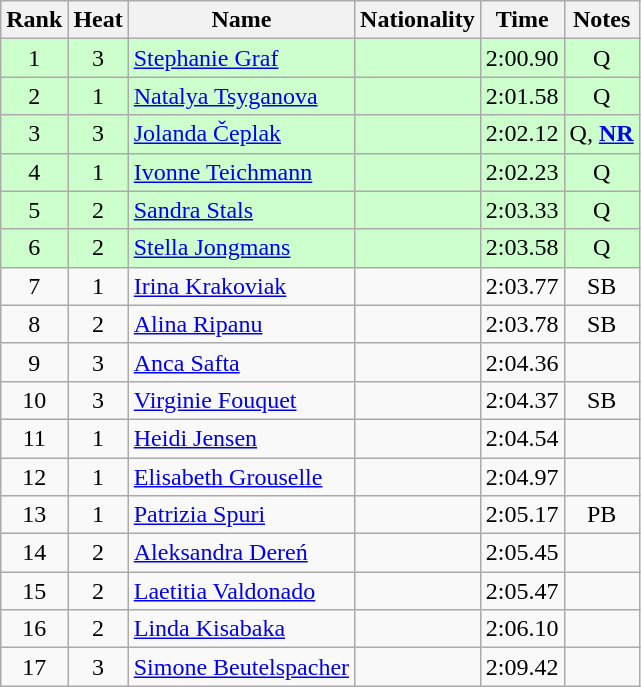<table class="wikitable sortable" style="text-align:center">
<tr>
<th>Rank</th>
<th>Heat</th>
<th>Name</th>
<th>Nationality</th>
<th>Time</th>
<th>Notes</th>
</tr>
<tr bgcolor=ccffcc>
<td>1</td>
<td>3</td>
<td align="left"><a href='#'>Stephanie Graf</a></td>
<td align=left></td>
<td>2:00.90</td>
<td>Q</td>
</tr>
<tr bgcolor=ccffcc>
<td>2</td>
<td>1</td>
<td align="left"><a href='#'>Natalya Tsyganova</a></td>
<td align=left></td>
<td>2:01.58</td>
<td>Q</td>
</tr>
<tr bgcolor=ccffcc>
<td>3</td>
<td>3</td>
<td align="left"><a href='#'>Jolanda Čeplak</a></td>
<td align=left></td>
<td>2:02.12</td>
<td>Q, <strong><a href='#'>NR</a></strong></td>
</tr>
<tr bgcolor=ccffcc>
<td>4</td>
<td>1</td>
<td align="left"><a href='#'>Ivonne Teichmann</a></td>
<td align=left></td>
<td>2:02.23</td>
<td>Q</td>
</tr>
<tr bgcolor=ccffcc>
<td>5</td>
<td>2</td>
<td align="left"><a href='#'>Sandra Stals</a></td>
<td align=left></td>
<td>2:03.33</td>
<td>Q</td>
</tr>
<tr bgcolor=ccffcc>
<td>6</td>
<td>2</td>
<td align="left"><a href='#'>Stella Jongmans</a></td>
<td align=left></td>
<td>2:03.58</td>
<td>Q</td>
</tr>
<tr>
<td>7</td>
<td>1</td>
<td align="left"><a href='#'>Irina Krakoviak</a></td>
<td align=left></td>
<td>2:03.77</td>
<td>SB</td>
</tr>
<tr>
<td>8</td>
<td>2</td>
<td align="left"><a href='#'>Alina Ripanu</a></td>
<td align=left></td>
<td>2:03.78</td>
<td>SB</td>
</tr>
<tr>
<td>9</td>
<td>3</td>
<td align="left"><a href='#'>Anca Safta</a></td>
<td align=left></td>
<td>2:04.36</td>
<td></td>
</tr>
<tr>
<td>10</td>
<td>3</td>
<td align="left"><a href='#'>Virginie Fouquet</a></td>
<td align=left></td>
<td>2:04.37</td>
<td>SB</td>
</tr>
<tr>
<td>11</td>
<td>1</td>
<td align="left"><a href='#'>Heidi Jensen</a></td>
<td align=left></td>
<td>2:04.54</td>
<td></td>
</tr>
<tr>
<td>12</td>
<td>1</td>
<td align="left"><a href='#'>Elisabeth Grouselle</a></td>
<td align=left></td>
<td>2:04.97</td>
<td></td>
</tr>
<tr>
<td>13</td>
<td>1</td>
<td align="left"><a href='#'>Patrizia Spuri</a></td>
<td align=left></td>
<td>2:05.17</td>
<td>PB</td>
</tr>
<tr>
<td>14</td>
<td>2</td>
<td align="left"><a href='#'>Aleksandra Dereń</a></td>
<td align=left></td>
<td>2:05.45</td>
<td></td>
</tr>
<tr>
<td>15</td>
<td>2</td>
<td align="left"><a href='#'>Laetitia Valdonado</a></td>
<td align=left></td>
<td>2:05.47</td>
<td></td>
</tr>
<tr>
<td>16</td>
<td>2</td>
<td align="left"><a href='#'>Linda Kisabaka</a></td>
<td align=left></td>
<td>2:06.10</td>
<td></td>
</tr>
<tr>
<td>17</td>
<td>3</td>
<td align="left"><a href='#'>Simone Beutelspacher</a></td>
<td align=left></td>
<td>2:09.42</td>
<td></td>
</tr>
</table>
